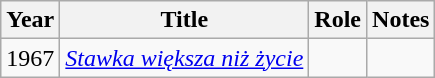<table class="wikitable sortable">
<tr>
<th>Year</th>
<th>Title</th>
<th>Role</th>
<th class="unsortable">Notes</th>
</tr>
<tr>
<td>1967</td>
<td><em><a href='#'>Stawka większa niż życie</a></em></td>
<td></td>
<td></td>
</tr>
</table>
